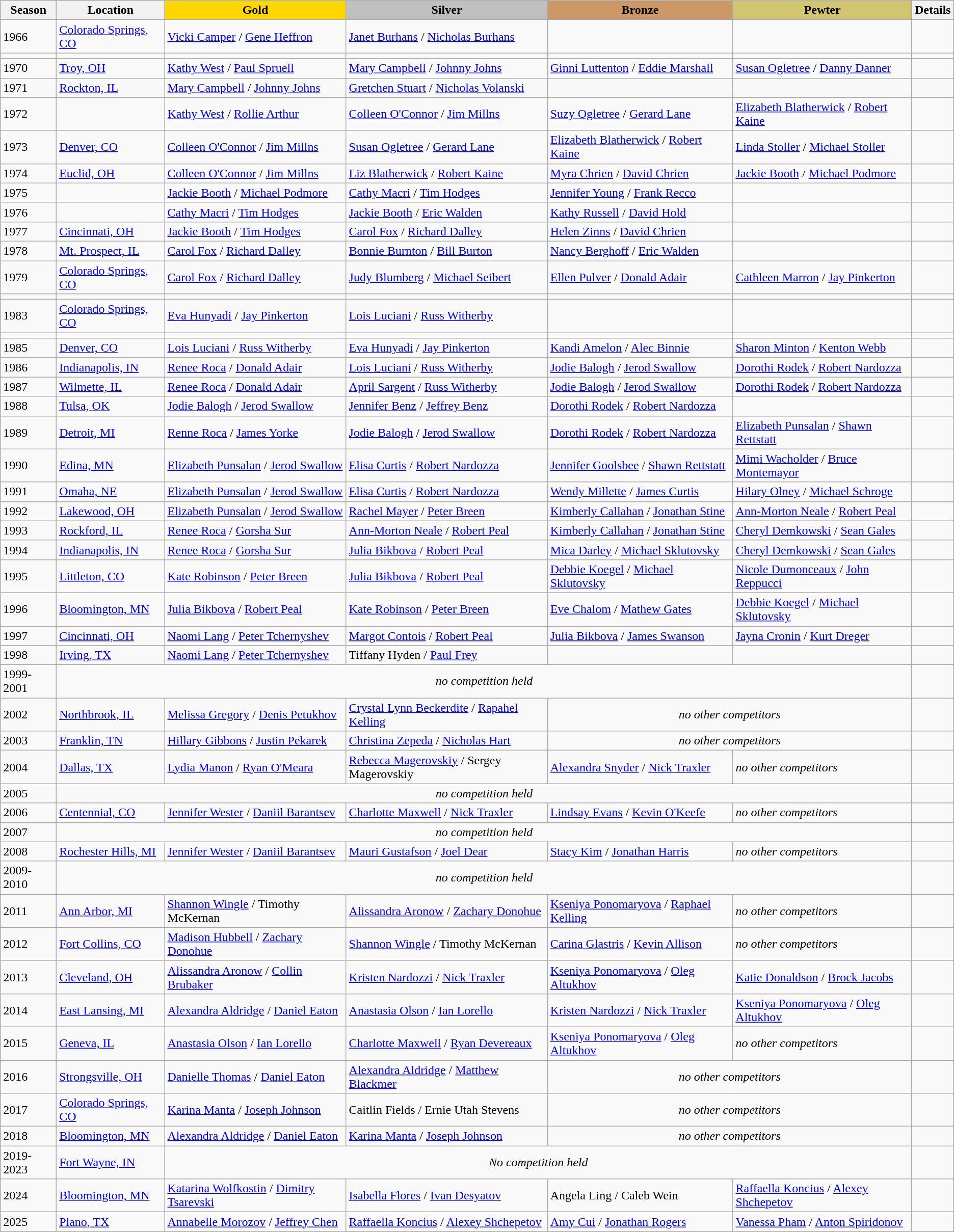<table class="wikitable">
<tr>
<th>Season</th>
<th>Location</th>
<td align=center bgcolor=gold><strong>Gold</strong></td>
<td align=center bgcolor=silver><strong>Silver</strong></td>
<td align=center bgcolor=cc9966><strong>Bronze</strong></td>
<td align=center bgcolor=d1c571><strong>Pewter</strong></td>
<th>Details</th>
</tr>
<tr>
<td>1966</td>
<td><a href='#'>Colorado Springs, CO</a></td>
<td><a href='#'>Vicki Camper</a> / <a href='#'>Gene Heffron</a></td>
<td><a href='#'>Janet Burhans</a> / <a href='#'>Nicholas Burhans</a></td>
<td></td>
<td></td>
<td></td>
</tr>
<tr>
<td></td>
<td></td>
<td></td>
<td></td>
<td></td>
<td></td>
</tr>
<tr>
<td>1970</td>
<td><a href='#'>Troy, OH</a></td>
<td><a href='#'>Kathy West</a> / <a href='#'>Paul Spruell</a></td>
<td><a href='#'>Mary Campbell</a> / <a href='#'>Johnny Johns</a></td>
<td><a href='#'>Ginni Luttenton</a> / <a href='#'>Eddie Marshall</a></td>
<td><a href='#'>Susan Ogletree</a> / <a href='#'>Danny Danner</a></td>
<td></td>
</tr>
<tr>
<td>1971</td>
<td><a href='#'>Rockton, IL</a></td>
<td><a href='#'>Mary Campbell</a> / <a href='#'>Johnny Johns</a></td>
<td><a href='#'>Gretchen Stuart</a> / <a href='#'>Nicholas Volanski</a></td>
<td></td>
<td></td>
<td></td>
</tr>
<tr>
<td>1972</td>
<td></td>
<td><a href='#'>Kathy West</a> / <a href='#'>Rollie Arthur</a></td>
<td><a href='#'>Colleen O'Connor</a> / <a href='#'>Jim Millns</a></td>
<td><a href='#'>Suzy Ogletree</a> / <a href='#'>Gerard Lane</a></td>
<td><a href='#'>Elizabeth Blatherwick</a> / <a href='#'>Robert Kaine</a></td>
<td></td>
</tr>
<tr>
<td>1973</td>
<td><a href='#'>Denver, CO</a></td>
<td><a href='#'>Colleen O'Connor</a> / <a href='#'>Jim Millns</a></td>
<td><a href='#'>Susan Ogletree</a> / <a href='#'>Gerard Lane</a></td>
<td><a href='#'>Elizabeth Blatherwick</a> / <a href='#'>Robert Kaine</a></td>
<td><a href='#'>Linda Stoller</a> / <a href='#'>Michael Stoller</a></td>
<td></td>
</tr>
<tr>
<td>1974</td>
<td><a href='#'>Euclid, OH</a></td>
<td><a href='#'>Colleen O'Connor</a> / <a href='#'>Jim Millns</a></td>
<td><a href='#'>Liz Blatherwick</a> / <a href='#'>Robert Kaine</a></td>
<td><a href='#'>Myra Chrien</a> / <a href='#'>David Chrien</a></td>
<td><a href='#'>Jackie Booth</a> / <a href='#'>Michael Podmore</a></td>
<td></td>
</tr>
<tr>
<td>1975</td>
<td></td>
<td><a href='#'>Jackie Booth</a> / <a href='#'>Michael Podmore</a></td>
<td><a href='#'>Cathy Macri</a> / <a href='#'>Tim Hodges</a></td>
<td><a href='#'>Jennifer Young</a> / <a href='#'>Frank Recco</a></td>
<td></td>
<td></td>
</tr>
<tr>
<td>1976</td>
<td></td>
<td><a href='#'>Cathy Macri</a> / <a href='#'>Tim Hodges</a></td>
<td><a href='#'>Jackie Booth</a> / <a href='#'>Eric Walden</a></td>
<td><a href='#'>Kathy Russell</a> / <a href='#'>David Hold</a></td>
<td></td>
<td></td>
</tr>
<tr>
<td>1977</td>
<td><a href='#'>Cincinnati, OH</a></td>
<td><a href='#'>Jackie Booth</a> / <a href='#'>Tim Hodges</a></td>
<td><a href='#'>Carol Fox</a> / <a href='#'>Richard Dalley</a></td>
<td><a href='#'>Helen Zinns</a> / <a href='#'>David Chrien</a></td>
<td></td>
<td></td>
</tr>
<tr>
<td>1978</td>
<td><a href='#'>Mt. Prospect, IL</a></td>
<td><a href='#'>Carol Fox</a> / <a href='#'>Richard Dalley</a></td>
<td><a href='#'>Bonnie Burnton</a> / <a href='#'>Bill Burton</a></td>
<td><a href='#'>Nancy Berghoff</a> / <a href='#'>Eric Walden</a></td>
<td></td>
<td></td>
</tr>
<tr>
<td>1979</td>
<td><a href='#'>Colorado Springs, CO</a></td>
<td><a href='#'>Carol Fox</a> / <a href='#'>Richard Dalley</a></td>
<td><a href='#'>Judy Blumberg</a> / <a href='#'>Michael Seibert</a></td>
<td><a href='#'>Ellen Pulver</a> / <a href='#'>Donald Adair</a></td>
<td><a href='#'>Cathleen Marron</a> / <a href='#'>Jay Pinkerton</a></td>
<td></td>
</tr>
<tr>
<td></td>
<td></td>
<td></td>
<td></td>
<td></td>
<td></td>
</tr>
<tr>
<td>1983</td>
<td><a href='#'>Colorado Springs, CO</a></td>
<td><a href='#'>Eva Hunyadi</a> / <a href='#'>Jay Pinkerton</a></td>
<td><a href='#'>Lois Luciani</a> / <a href='#'>Russ Witherby</a></td>
<td></td>
<td></td>
<td></td>
</tr>
<tr>
<td></td>
<td></td>
<td></td>
<td></td>
<td></td>
<td></td>
</tr>
<tr>
<td>1985</td>
<td><a href='#'>Denver, CO</a></td>
<td><a href='#'>Lois Luciani</a> / <a href='#'>Russ Witherby</a></td>
<td><a href='#'>Eva Hunyadi</a> / <a href='#'>Jay Pinkerton</a></td>
<td><a href='#'>Kandi Amelon</a> / <a href='#'>Alec Binnie</a></td>
<td><a href='#'>Sharon Minton</a> / <a href='#'>Kenton Webb</a></td>
<td></td>
</tr>
<tr>
<td>1986</td>
<td><a href='#'>Indianapolis, IN</a></td>
<td><a href='#'>Renee Roca</a> / <a href='#'>Donald Adair</a></td>
<td><a href='#'>Lois Luciani</a> / <a href='#'>Russ Witherby</a></td>
<td><a href='#'>Jodie Balogh</a> / <a href='#'>Jerod Swallow</a></td>
<td><a href='#'>Dorothi Rodek</a> / <a href='#'>Robert Nardozza</a></td>
<td></td>
</tr>
<tr>
<td>1987</td>
<td><a href='#'>Wilmette, IL</a></td>
<td><a href='#'>Renee Roca</a> / <a href='#'>Donald Adair</a></td>
<td><a href='#'>April Sargent</a> / <a href='#'>Russ Witherby</a></td>
<td><a href='#'>Jodie Balogh</a> / <a href='#'>Jerod Swallow</a></td>
<td><a href='#'>Dorothi Rodek</a> / <a href='#'>Robert Nardozza</a></td>
<td></td>
</tr>
<tr>
<td>1988</td>
<td><a href='#'>Tulsa, OK</a></td>
<td><a href='#'>Jodie Balogh</a> / <a href='#'>Jerod Swallow</a></td>
<td><a href='#'>Jennifer Benz</a> / <a href='#'>Jeffrey Benz</a></td>
<td><a href='#'>Dorothi Rodek</a> / <a href='#'>Robert Nardozza</a></td>
<td></td>
<td></td>
</tr>
<tr>
<td>1989</td>
<td><a href='#'>Detroit, MI</a></td>
<td><a href='#'>Renne Roca</a> / <a href='#'>James Yorke</a></td>
<td><a href='#'>Jodie Balogh</a> / <a href='#'>Jerod Swallow</a></td>
<td><a href='#'>Dorothi Rodek</a> / <a href='#'>Robert Nardozza</a></td>
<td><a href='#'>Elizabeth Punsalan</a> / <a href='#'>Shawn Rettstatt</a></td>
<td></td>
</tr>
<tr>
<td>1990</td>
<td><a href='#'>Edina, MN</a></td>
<td><a href='#'>Elizabeth Punsalan</a> / <a href='#'>Jerod Swallow</a></td>
<td><a href='#'>Elisa Curtis</a> / <a href='#'>Robert Nardozza</a></td>
<td><a href='#'>Jennifer Goolsbee</a> / <a href='#'>Shawn Rettstatt</a></td>
<td><a href='#'>Mimi Wacholder</a> / <a href='#'>Bruce Montemayor</a></td>
<td></td>
</tr>
<tr>
<td>1991</td>
<td><a href='#'>Omaha, NE</a></td>
<td><a href='#'>Elizabeth Punsalan</a> / <a href='#'>Jerod Swallow</a></td>
<td><a href='#'>Elisa Curtis</a> / <a href='#'>Robert Nardozza</a></td>
<td><a href='#'>Wendy Millette</a> / <a href='#'>James Curtis</a></td>
<td><a href='#'>Hilary Olney</a> / <a href='#'>Michael Schroge</a></td>
<td></td>
</tr>
<tr>
<td>1992</td>
<td><a href='#'>Lakewood, OH</a></td>
<td><a href='#'>Elizabeth Punsalan</a> / <a href='#'>Jerod Swallow</a></td>
<td><a href='#'>Rachel Mayer</a> / <a href='#'>Peter Breen</a></td>
<td><a href='#'>Kimberly Callahan</a> / <a href='#'>Jonathan Stine</a></td>
<td><a href='#'>Ann-Morton Neale</a> / <a href='#'>Robert Peal</a></td>
<td></td>
</tr>
<tr>
<td>1993</td>
<td><a href='#'>Rockford, IL</a></td>
<td><a href='#'>Renee Roca</a> / <a href='#'>Gorsha Sur</a></td>
<td><a href='#'>Ann-Morton Neale</a> / <a href='#'>Robert Peal</a></td>
<td><a href='#'>Kimberly Callahan</a> / <a href='#'>Jonathan Stine</a></td>
<td><a href='#'>Cheryl Demkowski</a> / <a href='#'>Sean Gales</a></td>
<td></td>
</tr>
<tr>
<td>1994</td>
<td><a href='#'>Indianapolis, IN</a></td>
<td><a href='#'>Renee Roca</a> / <a href='#'>Gorsha Sur</a></td>
<td><a href='#'>Julia Bikbova</a> / <a href='#'>Robert Peal</a></td>
<td><a href='#'>Mica Darley</a> / <a href='#'>Michael Sklutovsky</a></td>
<td><a href='#'>Cheryl Demkowski</a> / <a href='#'>Sean Gales</a></td>
<td></td>
</tr>
<tr>
<td>1995</td>
<td><a href='#'>Littleton, CO</a></td>
<td><a href='#'>Kate Robinson</a> / <a href='#'>Peter Breen</a></td>
<td><a href='#'>Julia Bikbova</a> / <a href='#'>Robert Peal</a></td>
<td><a href='#'>Debbie Koegel</a> / <a href='#'>Michael Sklutovsky</a></td>
<td><a href='#'>Nicole Dumonceaux</a> / <a href='#'>John Reppucci</a></td>
<td></td>
</tr>
<tr>
<td>1996</td>
<td><a href='#'>Bloomington, MN</a></td>
<td><a href='#'>Julia Bikbova</a> / <a href='#'>Robert Peal</a></td>
<td><a href='#'>Kate Robinson</a> / <a href='#'>Peter Breen</a></td>
<td><a href='#'>Eve Chalom</a> / <a href='#'>Mathew Gates</a></td>
<td><a href='#'>Debbie Koegel</a> / <a href='#'>Michael Sklutovsky</a></td>
<td></td>
</tr>
<tr>
<td>1997</td>
<td><a href='#'>Cincinnati, OH</a></td>
<td><a href='#'>Naomi Lang</a> / <a href='#'>Peter Tchernyshev</a></td>
<td><a href='#'>Margot Contois</a> / <a href='#'>Robert Peal</a></td>
<td><a href='#'>Julia Bikbova</a> / <a href='#'>James Swanson</a></td>
<td><a href='#'>Jayna Cronin</a> / <a href='#'>Kurt Dreger</a></td>
<td></td>
</tr>
<tr>
<td>1998</td>
<td><a href='#'>Irving, TX</a></td>
<td><a href='#'>Naomi Lang</a> / <a href='#'>Peter Tchernyshev</a></td>
<td>Tiffany Hyden / <a href='#'>Paul Frey</a></td>
<td></td>
<td></td>
<td></td>
</tr>
<tr>
<td>1999-2001</td>
<td colspan="5" style="text-align:center;"><em>no competition held</em></td>
<td></td>
</tr>
<tr>
<td>2002</td>
<td><a href='#'>Northbrook, IL</a></td>
<td><a href='#'>Melissa Gregory</a> / <a href='#'>Denis Petukhov</a></td>
<td><a href='#'>Crystal Lynn Beckerdite</a> / <a href='#'>Rapahel Kelling</a></td>
<td colspan="2" style="text-align:center;"><em>no other competitors</em></td>
<td></td>
</tr>
<tr>
<td>2003</td>
<td><a href='#'>Franklin, TN</a></td>
<td><a href='#'>Hillary Gibbons</a> / <a href='#'>Justin Pekarek</a></td>
<td><a href='#'>Christina Zepeda</a> / <a href='#'>Nicholas Hart</a></td>
<td colspan="2" style="text-align:center;"><em>no other competitors</em></td>
<td></td>
</tr>
<tr>
<td>2004</td>
<td><a href='#'>Dallas, TX</a></td>
<td><a href='#'>Lydia Manon</a> / <a href='#'>Ryan O'Meara</a></td>
<td><a href='#'>Rebecca Magerovskiy</a> / Sergey Magerovskiy</td>
<td><a href='#'>Alexandra Snyder</a> / <a href='#'>Nick Traxler</a></td>
<td><em>no other competitors</em></td>
<td></td>
</tr>
<tr>
<td>2005</td>
<td colspan="5" style="text-align:center;"><em>no competition held</em></td>
<td></td>
</tr>
<tr>
<td>2006</td>
<td><a href='#'>Centennial, CO</a></td>
<td><a href='#'>Jennifer Wester</a> / <a href='#'>Daniil Barantsev</a></td>
<td><a href='#'>Charlotte Maxwell</a> / <a href='#'>Nick Traxler</a></td>
<td><a href='#'>Lindsay Evans</a> / <a href='#'>Kevin O'Keefe</a></td>
<td><em>no other competitors</em></td>
<td></td>
</tr>
<tr>
<td>2007</td>
<td colspan="5" style="text-align:center;"><em>no competition held</em></td>
<td></td>
</tr>
<tr>
<td>2008</td>
<td><a href='#'>Rochester Hills, MI</a></td>
<td><a href='#'>Jennifer Wester</a> / <a href='#'>Daniil Barantsev</a></td>
<td><a href='#'>Mauri Gustafson</a> / <a href='#'>Joel Dear</a></td>
<td><a href='#'>Stacy Kim</a> / <a href='#'>Jonathan Harris</a></td>
<td><em>no other competitors</em></td>
<td></td>
</tr>
<tr>
<td>2009-2010</td>
<td colspan="5" style="text-align:center;"><em>no competition held</em></td>
<td></td>
</tr>
<tr>
<td>2011</td>
<td><a href='#'>Ann Arbor, MI</a></td>
<td><a href='#'>Shannon Wingle</a> / Timothy McKernan</td>
<td><a href='#'>Alissandra Aronow</a> / <a href='#'>Zachary Donohue</a></td>
<td><a href='#'>Kseniya Ponomaryova</a> / <a href='#'>Raphael Kelling</a></td>
<td><em>no other competitors</em></td>
<td></td>
</tr>
<tr>
<td>2012</td>
<td><a href='#'>Fort Collins, CO</a></td>
<td><a href='#'>Madison Hubbell</a> / <a href='#'>Zachary Donohue</a></td>
<td><a href='#'>Shannon Wingle</a> / Timothy McKernan</td>
<td><a href='#'>Carina Glastris</a> / <a href='#'>Kevin Allison</a></td>
<td><em>no other competitors</em></td>
<td></td>
</tr>
<tr>
<td>2013</td>
<td><a href='#'>Cleveland, OH</a></td>
<td><a href='#'>Alissandra Aronow</a> / <a href='#'>Collin Brubaker</a></td>
<td><a href='#'>Kristen Nardozzi</a> / <a href='#'>Nick Traxler</a></td>
<td><a href='#'>Kseniya Ponomaryova</a> / <a href='#'>Oleg Altukhov</a></td>
<td><a href='#'>Katie Donaldson</a> / <a href='#'>Brock Jacobs</a></td>
<td></td>
</tr>
<tr>
<td>2014</td>
<td><a href='#'>East Lansing, MI</a></td>
<td><a href='#'>Alexandra Aldridge</a> / <a href='#'>Daniel Eaton</a></td>
<td><a href='#'>Anastasia Olson</a> / <a href='#'>Ian Lorello</a></td>
<td><a href='#'>Kristen Nardozzi</a> / <a href='#'>Nick Traxler</a></td>
<td><a href='#'>Kseniya Ponomaryova</a> / <a href='#'>Oleg Altukhov</a></td>
<td></td>
</tr>
<tr>
<td>2015</td>
<td><a href='#'>Geneva, IL</a></td>
<td><a href='#'>Anastasia Olson</a> / <a href='#'>Ian Lorello</a></td>
<td><a href='#'>Charlotte Maxwell</a> / <a href='#'>Ryan Devereaux</a></td>
<td><a href='#'>Kseniya Ponomaryova</a> / <a href='#'>Oleg Altukhov</a></td>
<td><em>no other competitors</em></td>
<td></td>
</tr>
<tr>
<td>2016</td>
<td><a href='#'>Strongsville, OH</a></td>
<td><a href='#'>Danielle Thomas</a> / <a href='#'>Daniel Eaton</a></td>
<td><a href='#'>Alexandra Aldridge</a> / <a href='#'>Matthew Blackmer</a></td>
<td colspan="2" style="text-align:center;"><em>no other competitors</em></td>
<td></td>
</tr>
<tr>
<td>2017</td>
<td><a href='#'>Colorado Springs, CO</a></td>
<td><a href='#'>Karina Manta</a> / <a href='#'>Joseph Johnson</a></td>
<td>Caitlin Fields / Ernie Utah Stevens</td>
<td colspan="2" style="text-align:center;"><em>no other competitors</em></td>
<td></td>
</tr>
<tr>
<td>2018</td>
<td><a href='#'>Bloomington, MN</a></td>
<td><a href='#'>Alexandra Aldridge</a> / <a href='#'>Daniel Eaton</a></td>
<td><a href='#'>Karina Manta</a> / <a href='#'>Joseph Johnson</a></td>
<td colspan="2" style="text-align:center;"><em>no other competitors</em></td>
<td></td>
</tr>
<tr>
<td>2019- <br> 2023</td>
<td><a href='#'>Fort Wayne, IN</a></td>
<td colspan="4" align="center"><em>No competition held</em></td>
<td></td>
</tr>
<tr>
<td>2024</td>
<td><a href='#'>Bloomington, MN</a></td>
<td><a href='#'>Katarina Wolfkostin</a> / <a href='#'>Dimitry Tsarevski</a></td>
<td><a href='#'>Isabella Flores</a> / <a href='#'>Ivan Desyatov</a></td>
<td>Angela Ling / Caleb Wein</td>
<td><a href='#'>Raffaella Koncius</a> / <a href='#'>Alexey Shchepetov</a></td>
<td></td>
</tr>
<tr>
<td>2025</td>
<td><a href='#'>Plano, TX</a></td>
<td><a href='#'>Annabelle Morozov</a> / <a href='#'>Jeffrey Chen</a></td>
<td><a href='#'>Raffaella Koncius</a> / <a href='#'>Alexey Shchepetov</a></td>
<td><a href='#'>Amy Cui</a> / <a href='#'>Jonathan Rogers</a></td>
<td><a href='#'>Vanessa Pham</a> / <a href='#'>Anton Spiridonov</a></td>
<td></td>
</tr>
</table>
